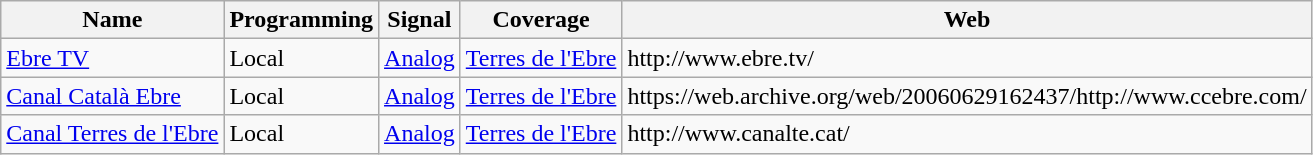<table class="wikitable">
<tr>
<th>Name</th>
<th>Programming</th>
<th>Signal</th>
<th>Coverage</th>
<th>Web</th>
</tr>
<tr>
<td><a href='#'>Ebre TV</a></td>
<td>Local</td>
<td><a href='#'>Analog</a></td>
<td><a href='#'>Terres de l'Ebre</a></td>
<td>http://www.ebre.tv/</td>
</tr>
<tr>
<td><a href='#'>Canal Català Ebre</a></td>
<td>Local</td>
<td><a href='#'>Analog</a></td>
<td><a href='#'>Terres de l'Ebre</a></td>
<td>https://web.archive.org/web/20060629162437/http://www.ccebre.com/</td>
</tr>
<tr>
<td><a href='#'>Canal Terres de l'Ebre</a></td>
<td>Local</td>
<td><a href='#'>Analog</a></td>
<td><a href='#'>Terres de l'Ebre</a></td>
<td>http://www.canalte.cat/</td>
</tr>
</table>
